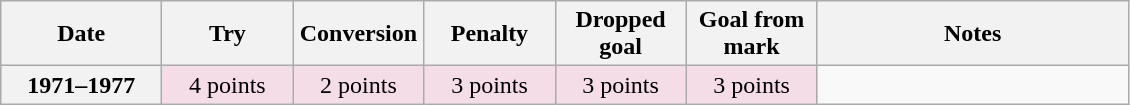<table class="wikitable">
<tr>
<th scope="col" width="100px">Date</th>
<th scope="col" width="80px">Try</th>
<th scope="col" width="80px">Conversion</th>
<th scope="col" width="80px">Penalty</th>
<th scope="col" width="80px">Dropped goal</th>
<th scope="col" width="80px">Goal from mark</th>
<th scope="col" width="200px">Notes<br></th>
</tr>
<tr style="text-align:center; background:#F4DDE7;">
<th>1971–1977</th>
<td>4 points</td>
<td>2 points</td>
<td>3 points</td>
<td>3 points</td>
<td>3 points<br></td>
</tr>
</table>
